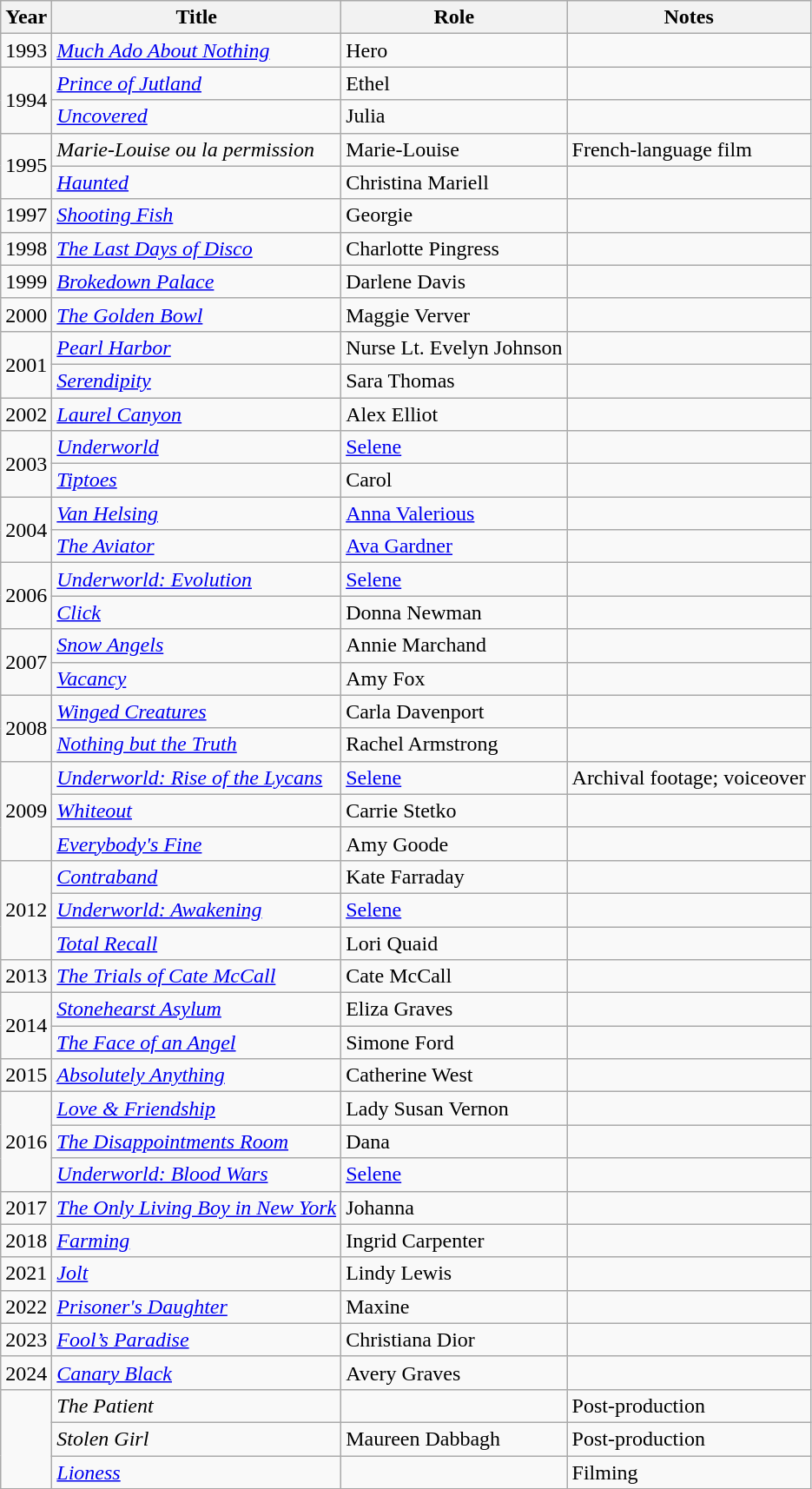<table class="wikitable sortable">
<tr>
<th scope="col">Year</th>
<th scope="col">Title</th>
<th scope="col">Role</th>
<th scope="col" class="unsortable">Notes</th>
</tr>
<tr>
<td>1993</td>
<td><em><a href='#'>Much Ado About Nothing</a></em></td>
<td>Hero</td>
<td></td>
</tr>
<tr>
<td rowspan="2">1994</td>
<td><em><a href='#'>Prince of Jutland</a></em></td>
<td>Ethel</td>
<td></td>
</tr>
<tr>
<td><em><a href='#'>Uncovered</a></em></td>
<td>Julia</td>
<td></td>
</tr>
<tr>
<td rowspan="2">1995</td>
<td><em>Marie-Louise ou la permission</em></td>
<td>Marie-Louise</td>
<td>French-language film</td>
</tr>
<tr>
<td><em><a href='#'>Haunted</a></em></td>
<td>Christina Mariell</td>
<td></td>
</tr>
<tr>
<td>1997</td>
<td><em><a href='#'>Shooting Fish</a></em></td>
<td>Georgie</td>
<td></td>
</tr>
<tr>
<td>1998</td>
<td><em><a href='#'>The Last Days of Disco</a></em></td>
<td>Charlotte Pingress</td>
<td></td>
</tr>
<tr>
<td>1999</td>
<td><em><a href='#'>Brokedown Palace</a></em></td>
<td>Darlene Davis</td>
<td></td>
</tr>
<tr>
<td>2000</td>
<td><em><a href='#'>The Golden Bowl</a></em></td>
<td>Maggie Verver</td>
<td></td>
</tr>
<tr>
<td rowspan="2">2001</td>
<td><em><a href='#'>Pearl Harbor</a></em></td>
<td>Nurse Lt. Evelyn Johnson</td>
<td></td>
</tr>
<tr>
<td><em><a href='#'>Serendipity</a></em></td>
<td>Sara Thomas</td>
<td></td>
</tr>
<tr>
<td>2002</td>
<td><em><a href='#'>Laurel Canyon</a></em></td>
<td>Alex Elliot</td>
<td></td>
</tr>
<tr>
<td rowspan="2">2003</td>
<td><em><a href='#'>Underworld</a></em></td>
<td><a href='#'>Selene</a></td>
<td></td>
</tr>
<tr>
<td><em><a href='#'>Tiptoes</a></em></td>
<td>Carol</td>
<td></td>
</tr>
<tr>
<td rowspan="2">2004</td>
<td><em><a href='#'>Van Helsing</a></em></td>
<td><a href='#'>Anna Valerious</a></td>
<td></td>
</tr>
<tr>
<td><em><a href='#'>The Aviator</a></em></td>
<td><a href='#'>Ava Gardner</a></td>
<td></td>
</tr>
<tr>
<td rowspan="2">2006</td>
<td><em><a href='#'>Underworld: Evolution</a></em></td>
<td><a href='#'>Selene</a></td>
<td></td>
</tr>
<tr>
<td><em><a href='#'>Click</a></em></td>
<td>Donna Newman</td>
<td></td>
</tr>
<tr>
<td rowspan="2">2007</td>
<td><em><a href='#'>Snow Angels</a></em></td>
<td>Annie Marchand</td>
<td></td>
</tr>
<tr>
<td><em><a href='#'>Vacancy</a></em></td>
<td>Amy Fox</td>
<td></td>
</tr>
<tr>
<td rowspan="2">2008</td>
<td><em><a href='#'>Winged Creatures</a></em></td>
<td>Carla Davenport</td>
<td></td>
</tr>
<tr>
<td><em><a href='#'>Nothing but the Truth</a></em></td>
<td>Rachel Armstrong</td>
<td></td>
</tr>
<tr>
<td rowspan="3">2009</td>
<td><em><a href='#'>Underworld: Rise of the Lycans</a></em></td>
<td><a href='#'>Selene</a></td>
<td>Archival footage; voiceover</td>
</tr>
<tr>
<td><em><a href='#'>Whiteout</a></em></td>
<td>Carrie Stetko</td>
<td></td>
</tr>
<tr>
<td><em><a href='#'>Everybody's Fine</a></em></td>
<td>Amy Goode</td>
<td></td>
</tr>
<tr>
<td rowspan="3">2012</td>
<td><em><a href='#'>Contraband</a></em></td>
<td>Kate Farraday</td>
<td></td>
</tr>
<tr>
<td><em><a href='#'>Underworld: Awakening</a></em></td>
<td><a href='#'>Selene</a></td>
<td></td>
</tr>
<tr>
<td><em><a href='#'>Total Recall</a></em></td>
<td>Lori Quaid</td>
<td></td>
</tr>
<tr>
<td>2013</td>
<td><em><a href='#'>The Trials of Cate McCall</a></em></td>
<td>Cate McCall</td>
<td></td>
</tr>
<tr>
<td rowspan="2">2014</td>
<td><em><a href='#'>Stonehearst Asylum</a></em></td>
<td>Eliza Graves</td>
<td></td>
</tr>
<tr>
<td><em><a href='#'>The Face of an Angel</a></em></td>
<td>Simone Ford</td>
<td></td>
</tr>
<tr>
<td>2015</td>
<td><em><a href='#'>Absolutely Anything</a></em></td>
<td>Catherine West</td>
<td></td>
</tr>
<tr>
<td rowspan="3">2016</td>
<td><em><a href='#'>Love & Friendship</a></em></td>
<td>Lady Susan Vernon</td>
<td></td>
</tr>
<tr>
<td><em><a href='#'>The Disappointments Room</a></em></td>
<td>Dana</td>
<td></td>
</tr>
<tr>
<td><em><a href='#'>Underworld: Blood Wars</a></em></td>
<td><a href='#'>Selene</a></td>
<td></td>
</tr>
<tr>
<td>2017</td>
<td><em><a href='#'>The Only Living Boy in New York</a></em></td>
<td>Johanna</td>
<td></td>
</tr>
<tr>
<td>2018</td>
<td><em><a href='#'>Farming</a></em></td>
<td>Ingrid Carpenter</td>
<td></td>
</tr>
<tr>
<td>2021</td>
<td><em><a href='#'>Jolt</a></em></td>
<td>Lindy Lewis</td>
<td></td>
</tr>
<tr>
<td>2022</td>
<td><em><a href='#'>Prisoner's Daughter</a></em></td>
<td>Maxine</td>
<td></td>
</tr>
<tr>
<td>2023</td>
<td><em><a href='#'>Fool’s Paradise</a></em></td>
<td>Christiana Dior</td>
<td></td>
</tr>
<tr>
<td>2024</td>
<td><em><a href='#'>Canary Black</a></em></td>
<td>Avery Graves</td>
<td></td>
</tr>
<tr>
<td rowspan="3"></td>
<td><em>The Patient</em> </td>
<td></td>
<td>Post-production</td>
</tr>
<tr>
<td><em>Stolen Girl</em> </td>
<td>Maureen Dabbagh</td>
<td>Post-production</td>
</tr>
<tr>
<td><em><a href='#'>Lioness</a></em>  </td>
<td></td>
<td>Filming</td>
</tr>
</table>
